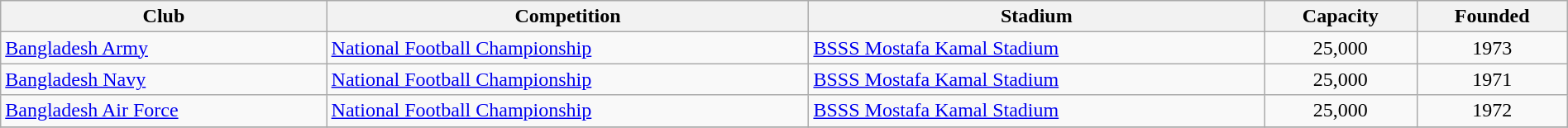<table class="wikitable sortable" style="width:100%; text-align:left">
<tr>
<th>Club</th>
<th>Competition</th>
<th>Stadium</th>
<th>Capacity</th>
<th>Founded</th>
</tr>
<tr>
<td><a href='#'>Bangladesh Army</a></td>
<td><a href='#'>National Football Championship</a></td>
<td><a href='#'>BSSS Mostafa Kamal Stadium</a></td>
<td align="center">25,000</td>
<td align="center">1973</td>
</tr>
<tr>
<td><a href='#'>Bangladesh Navy</a></td>
<td><a href='#'>National Football Championship</a></td>
<td><a href='#'>BSSS Mostafa Kamal Stadium</a></td>
<td align="center">25,000</td>
<td align="center">1971</td>
</tr>
<tr>
<td><a href='#'>Bangladesh Air Force</a></td>
<td><a href='#'>National Football Championship</a></td>
<td><a href='#'>BSSS Mostafa Kamal Stadium</a></td>
<td align="center">25,000</td>
<td align="center">1972</td>
</tr>
<tr>
</tr>
</table>
